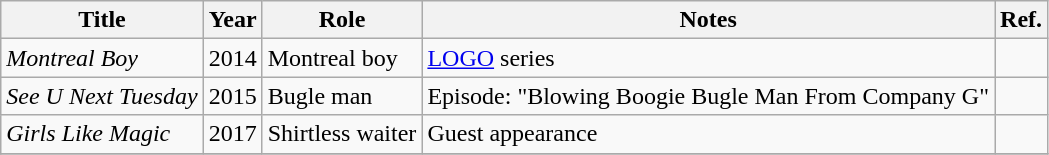<table class="wikitable sortable">
<tr>
<th>Title</th>
<th>Year</th>
<th>Role</th>
<th class="unsortable">Notes</th>
<th class="unsortable">Ref.</th>
</tr>
<tr>
<td><em>Montreal Boy</em></td>
<td>2014</td>
<td>Montreal boy</td>
<td><a href='#'>LOGO</a> series</td>
<td></td>
</tr>
<tr>
<td><em>See U Next Tuesday</em></td>
<td>2015</td>
<td>Bugle man</td>
<td>Episode: "Blowing Boogie Bugle Man From Company G"</td>
<td></td>
</tr>
<tr>
<td><em>Girls Like Magic</em></td>
<td>2017</td>
<td>Shirtless waiter</td>
<td>Guest appearance</td>
<td></td>
</tr>
<tr>
</tr>
</table>
